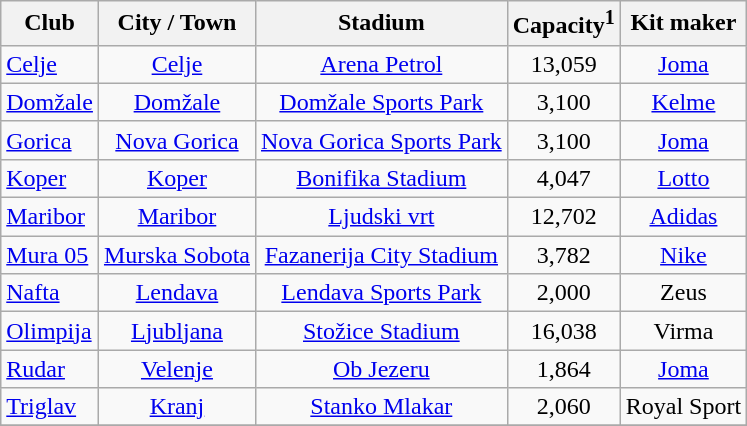<table class="wikitable sortable" style="text-align:center;">
<tr>
<th>Club</th>
<th>City / Town</th>
<th>Stadium</th>
<th>Capacity<sup>1</sup></th>
<th>Kit maker</th>
</tr>
<tr>
<td style="text-align:left;"><a href='#'>Celje</a></td>
<td><a href='#'>Celje</a></td>
<td><a href='#'>Arena Petrol</a></td>
<td>13,059</td>
<td><a href='#'>Joma</a></td>
</tr>
<tr>
<td style="text-align:left;"><a href='#'>Domžale</a></td>
<td><a href='#'>Domžale</a></td>
<td><a href='#'>Domžale Sports Park</a></td>
<td>3,100</td>
<td><a href='#'>Kelme</a></td>
</tr>
<tr>
<td style="text-align:left;"><a href='#'>Gorica</a></td>
<td><a href='#'>Nova Gorica</a></td>
<td><a href='#'>Nova Gorica Sports Park</a></td>
<td>3,100</td>
<td><a href='#'>Joma</a></td>
</tr>
<tr>
<td style="text-align:left;"><a href='#'>Koper</a></td>
<td><a href='#'>Koper</a></td>
<td><a href='#'>Bonifika Stadium</a></td>
<td>4,047</td>
<td><a href='#'>Lotto</a></td>
</tr>
<tr>
<td style="text-align:left;"><a href='#'>Maribor</a></td>
<td><a href='#'>Maribor</a></td>
<td><a href='#'>Ljudski vrt</a></td>
<td>12,702</td>
<td><a href='#'>Adidas</a></td>
</tr>
<tr>
<td style="text-align:left;"><a href='#'>Mura 05</a></td>
<td><a href='#'>Murska Sobota</a></td>
<td><a href='#'>Fazanerija City Stadium</a></td>
<td>3,782</td>
<td><a href='#'>Nike</a></td>
</tr>
<tr>
<td style="text-align:left;"><a href='#'>Nafta</a></td>
<td><a href='#'>Lendava</a></td>
<td><a href='#'>Lendava Sports Park</a></td>
<td>2,000</td>
<td>Zeus</td>
</tr>
<tr>
<td style="text-align:left;"><a href='#'>Olimpija</a></td>
<td><a href='#'>Ljubljana</a></td>
<td><a href='#'>Stožice Stadium</a></td>
<td>16,038</td>
<td>Virma</td>
</tr>
<tr>
<td style="text-align:left;"><a href='#'>Rudar</a></td>
<td><a href='#'>Velenje</a></td>
<td><a href='#'>Ob Jezeru</a></td>
<td>1,864</td>
<td><a href='#'>Joma</a></td>
</tr>
<tr>
<td style="text-align:left;"><a href='#'>Triglav</a></td>
<td><a href='#'>Kranj</a></td>
<td><a href='#'>Stanko Mlakar</a></td>
<td>2,060</td>
<td>Royal Sport</td>
</tr>
<tr>
</tr>
</table>
